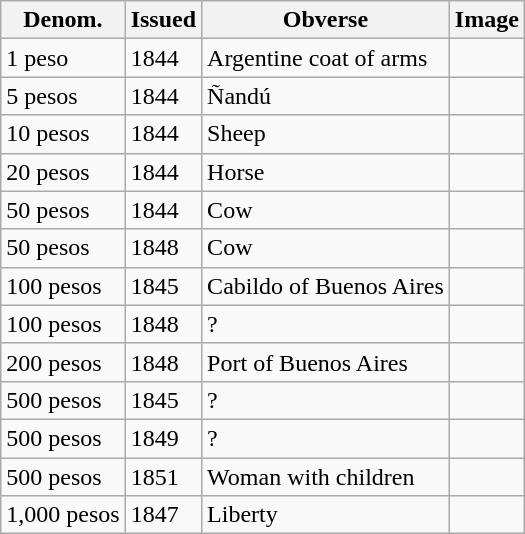<table class= wikitable>
<tr>
<th>Denom.</th>
<th>Issued</th>
<th>Obverse</th>
<th>Image</th>
</tr>
<tr>
<td>1 peso</td>
<td>1844</td>
<td>Argentine coat of arms</td>
<td></td>
</tr>
<tr>
<td>5 pesos</td>
<td>1844</td>
<td>Ñandú</td>
<td></td>
</tr>
<tr>
<td>10 pesos</td>
<td>1844</td>
<td>Sheep</td>
<td></td>
</tr>
<tr>
<td>20 pesos</td>
<td>1844</td>
<td>Horse</td>
<td></td>
</tr>
<tr>
<td>50 pesos</td>
<td>1844</td>
<td>Cow</td>
<td></td>
</tr>
<tr>
<td>50 pesos</td>
<td>1848</td>
<td>Cow</td>
<td></td>
</tr>
<tr>
<td>100 pesos</td>
<td>1845</td>
<td>Cabildo of Buenos Aires</td>
<td></td>
</tr>
<tr>
<td>100 pesos</td>
<td>1848</td>
<td>?</td>
<td></td>
</tr>
<tr>
<td>200 pesos</td>
<td>1848</td>
<td>Port of Buenos Aires</td>
<td></td>
</tr>
<tr>
<td>500 pesos</td>
<td>1845</td>
<td>?</td>
<td></td>
</tr>
<tr>
<td>500 pesos</td>
<td>1849</td>
<td>?</td>
<td></td>
</tr>
<tr>
<td>500 pesos</td>
<td>1851</td>
<td>Woman with children</td>
<td></td>
</tr>
<tr>
<td>1,000 pesos</td>
<td>1847</td>
<td>Liberty</td>
<td></td>
</tr>
</table>
